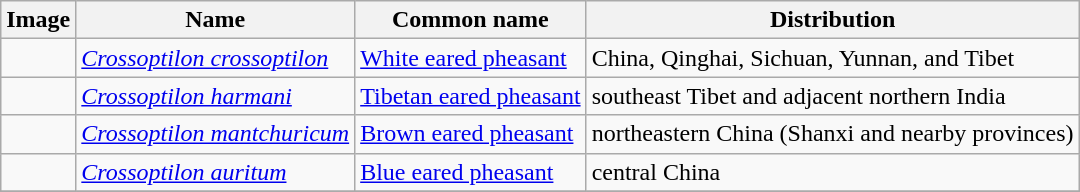<table class="wikitable sortable">
<tr>
<th>Image</th>
<th>Name</th>
<th>Common name</th>
<th>Distribution</th>
</tr>
<tr>
<td></td>
<td><em><a href='#'>Crossoptilon crossoptilon</a></em></td>
<td><a href='#'>White eared pheasant</a></td>
<td>China, Qinghai, Sichuan, Yunnan, and Tibet</td>
</tr>
<tr>
<td></td>
<td><em><a href='#'>Crossoptilon harmani</a></em></td>
<td><a href='#'>Tibetan eared pheasant</a></td>
<td>southeast Tibet and adjacent northern India</td>
</tr>
<tr>
<td></td>
<td><em><a href='#'>Crossoptilon mantchuricum</a></em></td>
<td><a href='#'>Brown eared pheasant</a></td>
<td>northeastern China (Shanxi and nearby provinces)</td>
</tr>
<tr>
<td></td>
<td><em><a href='#'>Crossoptilon auritum</a></em></td>
<td><a href='#'>Blue eared pheasant</a></td>
<td>central China</td>
</tr>
<tr>
</tr>
</table>
